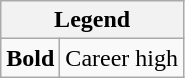<table class="wikitable mw-collapsible mw-collapsed">
<tr>
<th colspan="2">Legend</th>
</tr>
<tr>
<td><strong>Bold</strong></td>
<td>Career high</td>
</tr>
</table>
